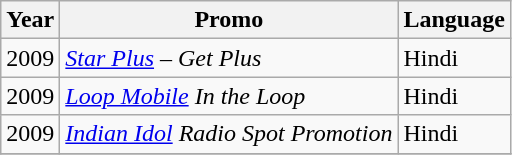<table class="wikitable">
<tr>
<th>Year</th>
<th>Promo</th>
<th>Language</th>
</tr>
<tr>
<td>2009</td>
<td><em><a href='#'>Star Plus</a> – Get Plus</em></td>
<td>Hindi</td>
</tr>
<tr>
<td>2009</td>
<td><em><a href='#'>Loop Mobile</a> In the Loop</em></td>
<td>Hindi</td>
</tr>
<tr>
<td>2009</td>
<td><em><a href='#'>Indian Idol</a> Radio Spot Promotion</em></td>
<td>Hindi</td>
</tr>
<tr>
</tr>
</table>
